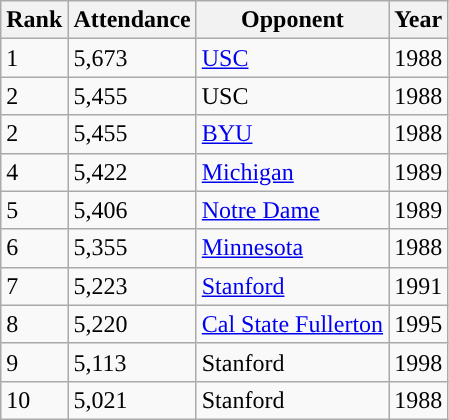<table class="wikitable">
<tr>
<th>Rank</th>
<th>Attendance</th>
<th>Opponent</th>
<th>Year</th>
</tr>
<tr>
<td>1</td>
<td>5,673</td>
<td><a href='#'>USC</a></td>
<td>1988</td>
</tr>
<tr>
<td>2</td>
<td>5,455</td>
<td>USC</td>
<td>1988</td>
</tr>
<tr>
<td>2</td>
<td>5,455</td>
<td><a href='#'>BYU</a></td>
<td>1988</td>
</tr>
<tr>
<td>4</td>
<td>5,422</td>
<td><a href='#'>Michigan</a></td>
<td>1989</td>
</tr>
<tr>
<td>5</td>
<td>5,406</td>
<td><a href='#'>Notre Dame</a></td>
<td>1989</td>
</tr>
<tr>
<td>6</td>
<td>5,355</td>
<td><a href='#'>Minnesota</a></td>
<td>1988</td>
</tr>
<tr>
<td>7</td>
<td>5,223</td>
<td><a href='#'>Stanford</a></td>
<td>1991</td>
</tr>
<tr>
<td>8</td>
<td>5,220</td>
<td><a href='#'>Cal State Fullerton</a></td>
<td>1995</td>
</tr>
<tr>
<td>9</td>
<td>5,113</td>
<td>Stanford</td>
<td>1998</td>
</tr>
<tr>
<td>10</td>
<td>5,021</td>
<td>Stanford</td>
<td>1988</td>
</tr>
</table>
